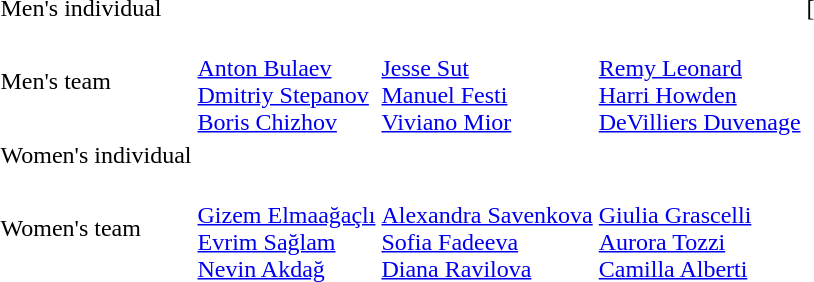<table>
<tr>
<td>Men's individual</td>
<td></td>
<td></td>
<td></td>
<td>[ </td>
</tr>
<tr>
<td>Men's team</td>
<td><br><a href='#'>Anton Bulaev</a><br><a href='#'>Dmitriy Stepanov</a><br><a href='#'>Boris Chizhov</a></td>
<td><br><a href='#'>Jesse Sut</a><br><a href='#'>Manuel Festi</a><br><a href='#'>Viviano Mior</a></td>
<td><br><a href='#'>Remy Leonard</a><br><a href='#'>Harri Howden</a><br><a href='#'>DeVilliers Duvenage</a></td>
<td></td>
</tr>
<tr>
<td>Women's individual</td>
<td></td>
<td></td>
<td></td>
<td></td>
</tr>
<tr>
<td>Women's team</td>
<td><br><a href='#'>Gizem Elmaağaçlı</a><br><a href='#'>Evrim Sağlam</a><br><a href='#'>Nevin Akdağ</a></td>
<td><br><a href='#'>Alexandra Savenkova</a><br><a href='#'>Sofia Fadeeva</a><br><a href='#'>Diana Ravilova</a></td>
<td><br><a href='#'>Giulia Grascelli</a><br><a href='#'>Aurora Tozzi</a><br><a href='#'>Camilla Alberti</a></td>
<td></td>
</tr>
</table>
